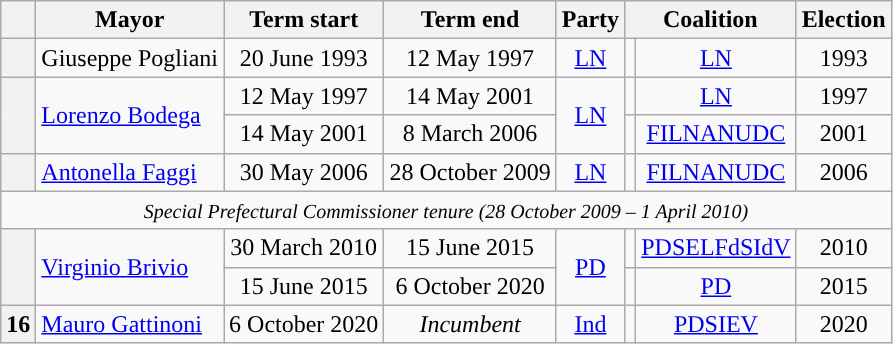<table class="wikitable">
<tr>
<th class=unsortable> </th>
<th>Mayor</th>
<th>Term start</th>
<th>Term end</th>
<th>Party</th>
<th colspan="2">Coalition</th>
<th>Election</th>
</tr>
<tr>
<th style="background:"></th>
<td>Giuseppe Pogliani</td>
<td align=center>20 June 1993</td>
<td align=center>12 May 1997</td>
<td align=center><a href='#'>LN</a></td>
<td style="background: "></td>
<td align=center><a href='#'>LN</a></td>
<td align=center>1993</td>
</tr>
<tr>
<th rowspan=2 style="background:"></th>
<td rowspan=2><a href='#'>Lorenzo Bodega</a></td>
<td align=center>12 May 1997</td>
<td align=center>14 May 2001</td>
<td rowspan=2 align=center><a href='#'>LN</a></td>
<td style="background: "></td>
<td align=center><a href='#'>LN</a></td>
<td align=center>1997</td>
</tr>
<tr>
<td align=center>14 May 2001</td>
<td align=center>8 March 2006</td>
<td style="background: "></td>
<td align=center><a href='#'>FI</a><a href='#'>LN</a><a href='#'>AN</a><a href='#'>UDC</a></td>
<td align=center>2001</td>
</tr>
<tr>
<th style="background:"></th>
<td><a href='#'>Antonella Faggi</a></td>
<td align=center>30 May 2006</td>
<td align=center>28 October 2009</td>
<td align=center><a href='#'>LN</a></td>
<td style="background: "></td>
<td align=center><a href='#'>FI</a><a href='#'>LN</a><a href='#'>AN</a><a href='#'>UDC</a></td>
<td align=center>2006</td>
</tr>
<tr>
<td colspan=8 align=center><small><em>Special Prefectural Commissioner tenure (28 October 2009 – 1 April 2010)</em></small></td>
</tr>
<tr>
<th rowspan=2 style="background:"></th>
<td rowspan=2><a href='#'>Virginio Brivio</a></td>
<td align=center>30 March 2010</td>
<td align=center>15 June 2015</td>
<td rowspan=2 align=center><a href='#'>PD</a></td>
<td style="background: "></td>
<td align=center><a href='#'>PD</a><a href='#'>SEL</a><a href='#'>FdS</a><a href='#'>IdV</a></td>
<td align=center>2010</td>
</tr>
<tr>
<td align=center>15 June 2015</td>
<td align=center>6 October 2020</td>
<td style="background: "></td>
<td align=center><a href='#'>PD</a></td>
<td align=center>2015</td>
</tr>
<tr>
<th style="background:">16</th>
<td><a href='#'>Mauro Gattinoni</a></td>
<td align=center>6 October 2020</td>
<td align=center><em>Incumbent</em></td>
<td align=center><a href='#'>Ind</a></td>
<td style="background: "></td>
<td align=center><a href='#'>PD</a><a href='#'>SI</a><a href='#'>EV</a></td>
<td align=center>2020</td>
</tr>
</table>
